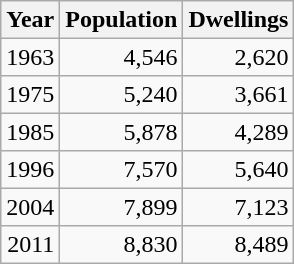<table class="wikitable" style="line-height:1.1em;">
<tr>
<th>Year</th>
<th>Population</th>
<th>Dwellings</th>
</tr>
<tr align="right">
<td>1963</td>
<td>4,546</td>
<td>2,620</td>
</tr>
<tr align="right">
<td>1975</td>
<td>5,240</td>
<td>3,661</td>
</tr>
<tr align="right">
<td>1985</td>
<td>5,878</td>
<td>4,289</td>
</tr>
<tr align="right">
<td>1996</td>
<td>7,570</td>
<td>5,640</td>
</tr>
<tr align="right">
<td>2004</td>
<td>7,899</td>
<td>7,123</td>
</tr>
<tr align="right">
<td>2011</td>
<td>8,830</td>
<td>8,489</td>
</tr>
</table>
